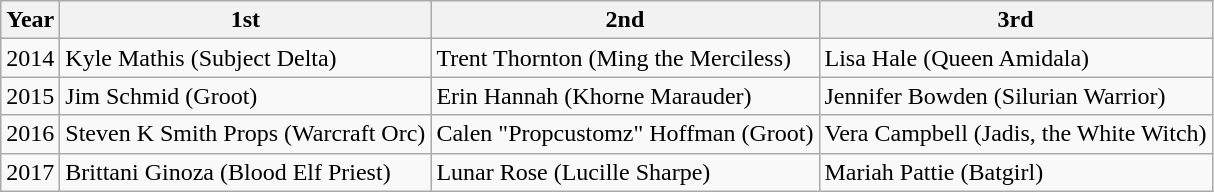<table class="wikitable">
<tr>
<th>Year</th>
<th>1st</th>
<th>2nd</th>
<th>3rd</th>
</tr>
<tr>
<td>2014</td>
<td>Kyle Mathis (Subject Delta)</td>
<td>Trent Thornton (Ming the Merciless)</td>
<td>Lisa Hale (Queen Amidala)</td>
</tr>
<tr>
<td>2015</td>
<td>Jim Schmid (Groot)</td>
<td>Erin Hannah (Khorne Marauder)</td>
<td>Jennifer Bowden (Silurian Warrior)</td>
</tr>
<tr>
<td>2016</td>
<td>Steven K Smith Props (Warcraft Orc)</td>
<td>Calen "Propcustomz" Hoffman (Groot)</td>
<td>Vera Campbell (Jadis, the White Witch)</td>
</tr>
<tr>
<td>2017</td>
<td>Brittani Ginoza (Blood Elf Priest)</td>
<td>Lunar Rose (Lucille Sharpe)</td>
<td>Mariah Pattie (Batgirl)</td>
</tr>
</table>
